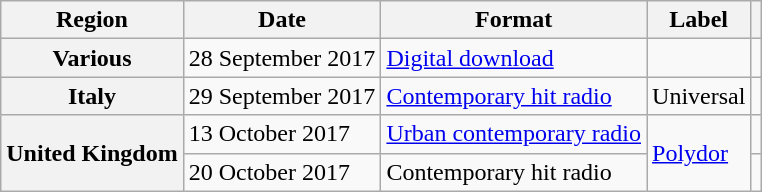<table class="wikitable plainrowheaders">
<tr>
<th scope="col">Region</th>
<th scope="col">Date</th>
<th scope="col">Format</th>
<th scope="col">Label</th>
<th scope="col"></th>
</tr>
<tr>
<th scope="row">Various</th>
<td>28 September 2017</td>
<td><a href='#'>Digital download</a></td>
<td></td>
<td></td>
</tr>
<tr>
<th scope="row">Italy</th>
<td>29 September 2017</td>
<td><a href='#'>Contemporary hit radio</a></td>
<td>Universal</td>
<td></td>
</tr>
<tr>
<th scope="row" rowspan="2">United Kingdom</th>
<td>13 October 2017</td>
<td><a href='#'>Urban contemporary radio</a></td>
<td rowspan="2"><a href='#'>Polydor</a></td>
<td></td>
</tr>
<tr>
<td>20 October 2017</td>
<td>Contemporary hit radio</td>
<td></td>
</tr>
</table>
